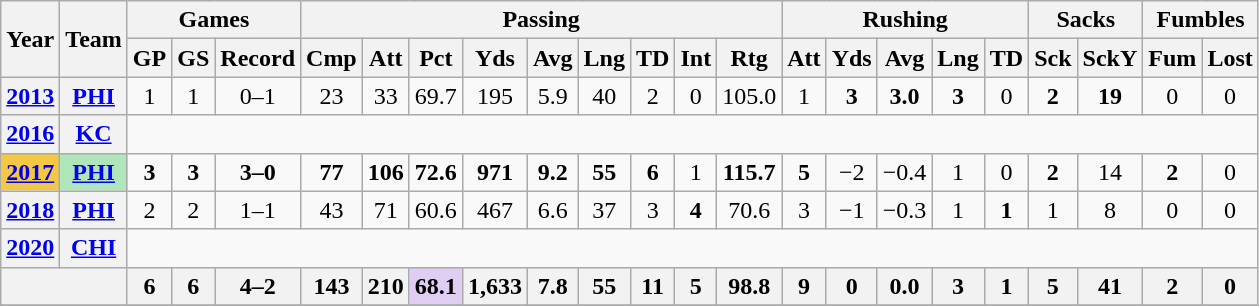<table class=wikitable style="text-align:center;">
<tr>
<th rowspan="2">Year</th>
<th rowspan="2">Team</th>
<th colspan="3">Games</th>
<th colspan="9">Passing</th>
<th colspan="5">Rushing</th>
<th colspan="2">Sacks</th>
<th colspan="2">Fumbles</th>
</tr>
<tr>
<th>GP</th>
<th>GS</th>
<th>Record</th>
<th>Cmp</th>
<th>Att</th>
<th>Pct</th>
<th>Yds</th>
<th>Avg</th>
<th>Lng</th>
<th>TD</th>
<th>Int</th>
<th>Rtg</th>
<th>Att</th>
<th>Yds</th>
<th>Avg</th>
<th>Lng</th>
<th>TD</th>
<th>Sck</th>
<th>SckY</th>
<th>Fum</th>
<th>Lost</th>
</tr>
<tr>
<th><a href='#'>2013</a></th>
<th><a href='#'>PHI</a></th>
<td>1</td>
<td>1</td>
<td>0–1</td>
<td>23</td>
<td>33</td>
<td>69.7</td>
<td>195</td>
<td>5.9</td>
<td>40</td>
<td>2</td>
<td>0</td>
<td>105.0</td>
<td>1</td>
<td><strong>3</strong></td>
<td><strong>3.0</strong></td>
<td><strong>3</strong></td>
<td>0</td>
<td><strong>2</strong></td>
<td><strong>19</strong></td>
<td>0</td>
<td>0</td>
</tr>
<tr>
<th><a href='#'>2016</a></th>
<th><a href='#'>KC</a></th>
<td colspan="21"></td>
</tr>
<tr>
<th style="background:#f4c842;"><a href='#'>2017</a></th>
<th style="background:#afe6ba;"><a href='#'>PHI</a></th>
<td><strong>3</strong></td>
<td><strong>3</strong></td>
<td><strong>3–0</strong></td>
<td><strong>77</strong></td>
<td><strong>106</strong></td>
<td><strong>72.6</strong></td>
<td><strong>971</strong></td>
<td><strong>9.2</strong></td>
<td><strong>55</strong></td>
<td><strong>6</strong></td>
<td>1</td>
<td><strong>115.7</strong></td>
<td><strong>5</strong></td>
<td>−2</td>
<td>−0.4</td>
<td>1</td>
<td>0</td>
<td><strong>2</strong></td>
<td>14</td>
<td><strong>2</strong></td>
<td>0</td>
</tr>
<tr>
<th><a href='#'>2018</a></th>
<th><a href='#'>PHI</a></th>
<td>2</td>
<td>2</td>
<td>1–1</td>
<td>43</td>
<td>71</td>
<td>60.6</td>
<td>467</td>
<td>6.6</td>
<td>37</td>
<td>3</td>
<td><strong>4</strong></td>
<td>70.6</td>
<td>3</td>
<td>−1</td>
<td>−0.3</td>
<td>1</td>
<td><strong>1</strong></td>
<td>1</td>
<td>8</td>
<td>0</td>
<td>0</td>
</tr>
<tr>
<th><a href='#'>2020</a></th>
<th><a href='#'>CHI</a></th>
<td colspan="21"></td>
</tr>
<tr>
<th colspan="2"></th>
<th>6</th>
<th>6</th>
<th>4–2</th>
<th>143</th>
<th>210</th>
<th style="background:#e0cef2;">68.1</th>
<th>1,633</th>
<th>7.8</th>
<th>55</th>
<th>11</th>
<th>5</th>
<th>98.8</th>
<th>9</th>
<th>0</th>
<th>0.0</th>
<th>3</th>
<th>1</th>
<th>5</th>
<th>41</th>
<th>2</th>
<th>0</th>
</tr>
<tr>
</tr>
</table>
